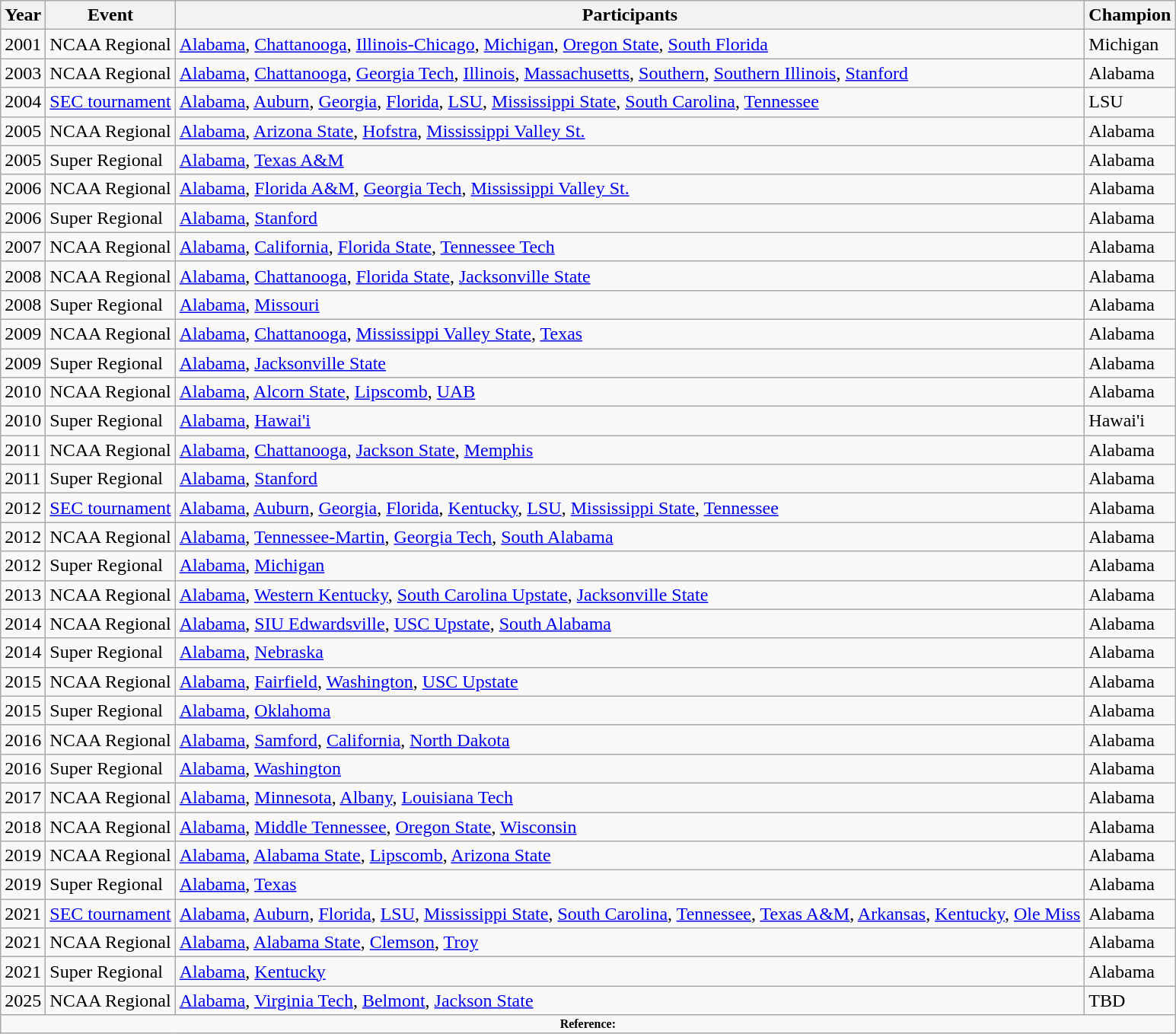<table class="wikitable">
<tr>
<th>Year</th>
<th>Event</th>
<th>Participants</th>
<th>Champion</th>
</tr>
<tr>
<td>2001</td>
<td>NCAA Regional</td>
<td><a href='#'>Alabama</a>, <a href='#'>Chattanooga</a>, <a href='#'>Illinois-Chicago</a>, <a href='#'>Michigan</a>, <a href='#'>Oregon State</a>, <a href='#'>South Florida</a></td>
<td>Michigan</td>
</tr>
<tr>
<td>2003</td>
<td>NCAA Regional</td>
<td><a href='#'>Alabama</a>, <a href='#'>Chattanooga</a>, <a href='#'>Georgia Tech</a>, <a href='#'>Illinois</a>, <a href='#'>Massachusetts</a>, <a href='#'>Southern</a>, <a href='#'>Southern Illinois</a>, <a href='#'>Stanford</a></td>
<td>Alabama</td>
</tr>
<tr>
<td>2004</td>
<td><a href='#'>SEC tournament</a></td>
<td><a href='#'>Alabama</a>, <a href='#'>Auburn</a>, <a href='#'>Georgia</a>, <a href='#'>Florida</a>, <a href='#'>LSU</a>, <a href='#'>Mississippi State</a>, <a href='#'>South Carolina</a>, <a href='#'>Tennessee</a></td>
<td>LSU</td>
</tr>
<tr>
<td>2005</td>
<td>NCAA Regional</td>
<td><a href='#'>Alabama</a>, <a href='#'>Arizona State</a>, <a href='#'>Hofstra</a>, <a href='#'>Mississippi Valley St.</a></td>
<td>Alabama</td>
</tr>
<tr>
<td>2005</td>
<td>Super Regional</td>
<td><a href='#'>Alabama</a>, <a href='#'>Texas A&M</a></td>
<td>Alabama</td>
</tr>
<tr>
<td>2006</td>
<td>NCAA Regional</td>
<td><a href='#'>Alabama</a>, <a href='#'>Florida A&M</a>, <a href='#'>Georgia Tech</a>, <a href='#'>Mississippi Valley St.</a></td>
<td>Alabama</td>
</tr>
<tr>
<td>2006</td>
<td>Super Regional</td>
<td><a href='#'>Alabama</a>, <a href='#'>Stanford</a></td>
<td>Alabama</td>
</tr>
<tr>
<td>2007</td>
<td>NCAA Regional</td>
<td><a href='#'>Alabama</a>, <a href='#'>California</a>, <a href='#'>Florida State</a>, <a href='#'>Tennessee Tech</a></td>
<td>Alabama</td>
</tr>
<tr>
<td>2008</td>
<td>NCAA Regional</td>
<td><a href='#'>Alabama</a>, <a href='#'>Chattanooga</a>, <a href='#'>Florida State</a>, <a href='#'>Jacksonville State</a></td>
<td>Alabama</td>
</tr>
<tr>
<td>2008</td>
<td>Super Regional</td>
<td><a href='#'>Alabama</a>, <a href='#'>Missouri</a></td>
<td>Alabama</td>
</tr>
<tr>
<td>2009</td>
<td>NCAA Regional</td>
<td><a href='#'>Alabama</a>, <a href='#'>Chattanooga</a>, <a href='#'>Mississippi Valley State</a>, <a href='#'>Texas</a></td>
<td>Alabama</td>
</tr>
<tr>
<td>2009</td>
<td>Super Regional</td>
<td><a href='#'>Alabama</a>, <a href='#'>Jacksonville State</a></td>
<td>Alabama</td>
</tr>
<tr>
<td>2010</td>
<td>NCAA Regional</td>
<td><a href='#'>Alabama</a>, <a href='#'>Alcorn State</a>, <a href='#'>Lipscomb</a>, <a href='#'>UAB</a></td>
<td>Alabama</td>
</tr>
<tr>
<td>2010</td>
<td>Super Regional</td>
<td><a href='#'>Alabama</a>, <a href='#'>Hawai'i</a></td>
<td>Hawai'i</td>
</tr>
<tr>
<td>2011</td>
<td>NCAA Regional</td>
<td><a href='#'>Alabama</a>, <a href='#'>Chattanooga</a>, <a href='#'>Jackson State</a>, <a href='#'>Memphis</a></td>
<td>Alabama</td>
</tr>
<tr>
<td>2011</td>
<td>Super Regional</td>
<td><a href='#'>Alabama</a>, <a href='#'>Stanford</a></td>
<td>Alabama</td>
</tr>
<tr>
<td>2012</td>
<td><a href='#'>SEC tournament</a></td>
<td><a href='#'>Alabama</a>, <a href='#'>Auburn</a>, <a href='#'>Georgia</a>, <a href='#'>Florida</a>, <a href='#'>Kentucky</a>, <a href='#'>LSU</a>, <a href='#'>Mississippi State</a>, <a href='#'>Tennessee</a></td>
<td>Alabama</td>
</tr>
<tr>
<td>2012</td>
<td>NCAA Regional</td>
<td><a href='#'>Alabama</a>, <a href='#'>Tennessee-Martin</a>, <a href='#'>Georgia Tech</a>, <a href='#'>South Alabama</a></td>
<td>Alabama</td>
</tr>
<tr>
<td>2012</td>
<td>Super Regional</td>
<td><a href='#'>Alabama</a>, <a href='#'>Michigan</a></td>
<td>Alabama</td>
</tr>
<tr>
<td>2013</td>
<td>NCAA Regional</td>
<td><a href='#'>Alabama</a>, <a href='#'>Western Kentucky</a>, <a href='#'>South Carolina Upstate</a>, <a href='#'>Jacksonville State</a></td>
<td>Alabama</td>
</tr>
<tr>
<td>2014</td>
<td>NCAA Regional</td>
<td><a href='#'>Alabama</a>, <a href='#'>SIU Edwardsville</a>, <a href='#'>USC Upstate</a>, <a href='#'>South Alabama</a></td>
<td>Alabama</td>
</tr>
<tr>
<td>2014</td>
<td>Super Regional</td>
<td><a href='#'>Alabama</a>, <a href='#'>Nebraska</a></td>
<td>Alabama</td>
</tr>
<tr>
<td>2015</td>
<td>NCAA Regional</td>
<td><a href='#'>Alabama</a>, <a href='#'>Fairfield</a>, <a href='#'>Washington</a>, <a href='#'>USC Upstate</a></td>
<td>Alabama</td>
</tr>
<tr>
<td>2015</td>
<td>Super Regional</td>
<td><a href='#'>Alabama</a>, <a href='#'>Oklahoma</a></td>
<td>Alabama</td>
</tr>
<tr>
<td>2016</td>
<td>NCAA Regional</td>
<td><a href='#'>Alabama</a>, <a href='#'>Samford</a>, <a href='#'>California</a>, <a href='#'>North Dakota</a></td>
<td>Alabama</td>
</tr>
<tr>
<td>2016</td>
<td>Super Regional</td>
<td><a href='#'>Alabama</a>, <a href='#'>Washington</a></td>
<td>Alabama</td>
</tr>
<tr>
<td>2017</td>
<td>NCAA Regional</td>
<td><a href='#'>Alabama</a>, <a href='#'>Minnesota</a>, <a href='#'>Albany</a>, <a href='#'>Louisiana Tech</a></td>
<td>Alabama</td>
</tr>
<tr>
<td>2018</td>
<td>NCAA Regional</td>
<td><a href='#'>Alabama</a>, <a href='#'>Middle Tennessee</a>, <a href='#'>Oregon State</a>, <a href='#'>Wisconsin</a></td>
<td>Alabama</td>
</tr>
<tr>
<td>2019</td>
<td>NCAA Regional</td>
<td><a href='#'>Alabama</a>, <a href='#'>Alabama State</a>, <a href='#'>Lipscomb</a>, <a href='#'>Arizona State</a></td>
<td>Alabama</td>
</tr>
<tr>
<td>2019</td>
<td>Super Regional</td>
<td><a href='#'>Alabama</a>, <a href='#'>Texas</a></td>
<td>Alabama</td>
</tr>
<tr>
<td>2021</td>
<td><a href='#'>SEC tournament</a></td>
<td><a href='#'>Alabama</a>, <a href='#'>Auburn</a>, <a href='#'>Florida</a>, <a href='#'>LSU</a>, <a href='#'>Mississippi State</a>, <a href='#'>South Carolina</a>, <a href='#'>Tennessee</a>, <a href='#'>Texas A&M</a>, <a href='#'>Arkansas</a>, <a href='#'>Kentucky</a>, <a href='#'>Ole Miss</a></td>
<td>Alabama</td>
</tr>
<tr>
<td>2021</td>
<td>NCAA Regional</td>
<td><a href='#'>Alabama</a>, <a href='#'>Alabama State</a>, <a href='#'>Clemson</a>, <a href='#'>Troy</a></td>
<td>Alabama</td>
</tr>
<tr>
<td>2021</td>
<td>Super Regional</td>
<td><a href='#'>Alabama</a>, <a href='#'>Kentucky</a></td>
<td>Alabama</td>
</tr>
<tr>
<td>2025</td>
<td>NCAA Regional</td>
<td><a href='#'>Alabama</a>, <a href='#'>Virginia Tech</a>, <a href='#'>Belmont</a>, <a href='#'>Jackson State</a></td>
<td>TBD</td>
</tr>
<tr>
<td colspan="4" style="font-size: 8pt" align="center"><strong>Reference:</strong></td>
</tr>
</table>
